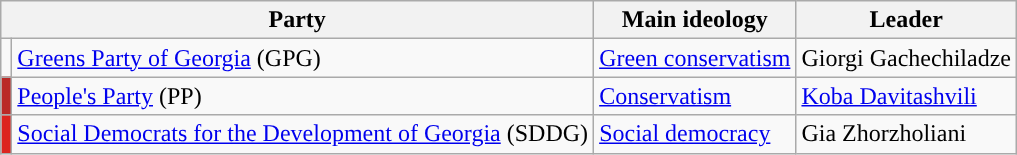<table class=wikitable style=text-align:left>
<tr>
<th colspan=2>Party</th>
<th>Main ideology</th>
<th>Leader</th>
</tr>
<tr>
<td></td>
<td><a href='#'>Greens Party of Georgia</a> (GPG)</td>
<td><a href='#'>Green conservatism</a></td>
<td>Giorgi Gachechiladze</td>
</tr>
<tr>
<td style="background:#ba2a27;"></td>
<td><a href='#'>People's Party</a> (PP)</td>
<td><a href='#'>Conservatism</a></td>
<td><a href='#'>Koba Davitashvili</a></td>
</tr>
<tr>
<td style="background:#dc241f;"></td>
<td><a href='#'>Social Democrats for the Development of Georgia</a> (SDDG)</td>
<td><a href='#'>Social democracy</a></td>
<td>Gia Zhorzholiani</td>
</tr>
</table>
